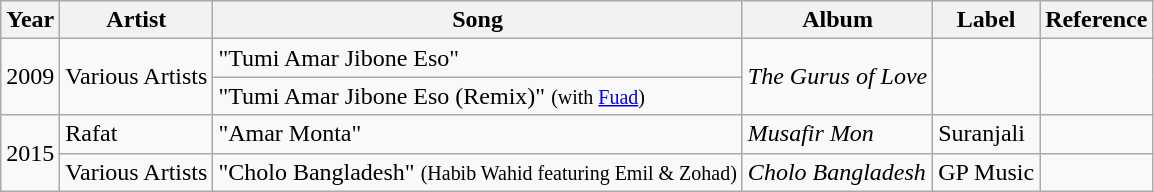<table class="wikitable">
<tr>
<th>Year</th>
<th>Artist</th>
<th>Song</th>
<th>Album</th>
<th>Label</th>
<th>Reference</th>
</tr>
<tr>
<td rowspan="2">2009</td>
<td rowspan="2">Various Artists</td>
<td>"Tumi Amar Jibone Eso"</td>
<td rowspan="2"><em>The Gurus of Love</em></td>
<td rowspan="2"></td>
<td rowspan="2"></td>
</tr>
<tr>
<td>"Tumi Amar Jibone Eso (Remix)" <small>(with <a href='#'>Fuad</a>)</small></td>
</tr>
<tr>
<td rowspan="2">2015</td>
<td>Rafat</td>
<td>"Amar Monta"</td>
<td><em>Musafir Mon</em></td>
<td>Suranjali</td>
<td></td>
</tr>
<tr>
<td>Various Artists</td>
<td>"Cholo Bangladesh" <small>(Habib Wahid featuring Emil & Zohad)</small></td>
<td><em>Cholo Bangladesh</em></td>
<td>GP Music</td>
<td></td>
</tr>
</table>
